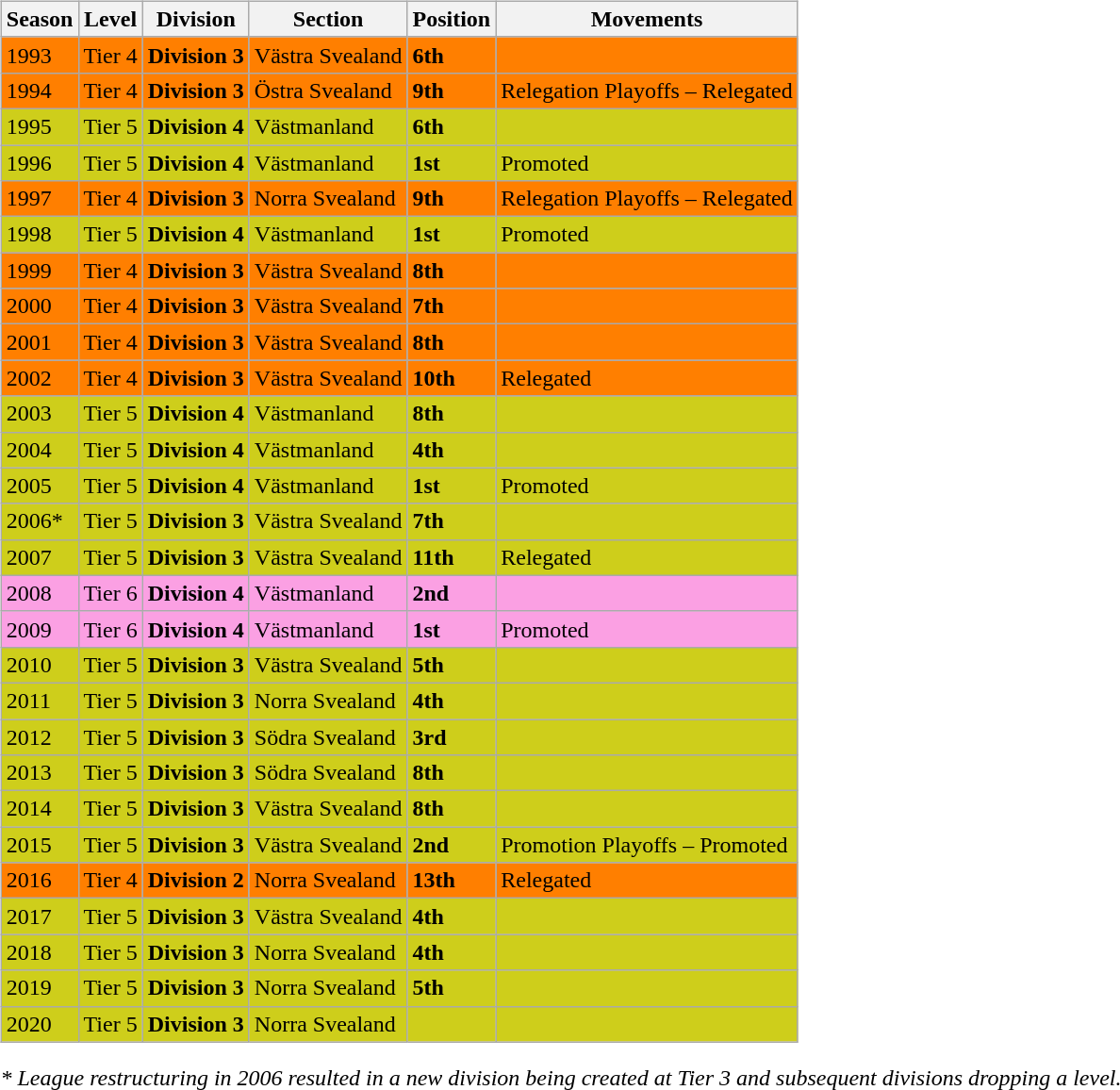<table>
<tr>
<td valign="top" width=0%><br><table class="wikitable">
<tr style="background:#f0f6fa;">
<th><strong>Season</strong></th>
<th><strong>Level</strong></th>
<th><strong>Division</strong></th>
<th><strong>Section</strong></th>
<th><strong>Position</strong></th>
<th><strong>Movements</strong></th>
</tr>
<tr>
<td style="background:#FF7F00;">1993</td>
<td style="background:#FF7F00;">Tier 4</td>
<td style="background:#FF7F00;"><strong>Division 3</strong></td>
<td style="background:#FF7F00;">Västra Svealand</td>
<td style="background:#FF7F00;"><strong>6th</strong></td>
<td style="background:#FF7F00;"></td>
</tr>
<tr>
<td style="background:#FF7F00;">1994</td>
<td style="background:#FF7F00;">Tier 4</td>
<td style="background:#FF7F00;"><strong>Division 3</strong></td>
<td style="background:#FF7F00;">Östra Svealand</td>
<td style="background:#FF7F00;"><strong>9th</strong></td>
<td style="background:#FF7F00;">Relegation Playoffs – Relegated</td>
</tr>
<tr>
<td style="background:#CECE1B;">1995</td>
<td style="background:#CECE1B;">Tier 5</td>
<td style="background:#CECE1B;"><strong>Division 4</strong></td>
<td style="background:#CECE1B;">Västmanland</td>
<td style="background:#CECE1B;"><strong>6th</strong></td>
<td style="background:#CECE1B;"></td>
</tr>
<tr>
<td style="background:#CECE1B;">1996</td>
<td style="background:#CECE1B;">Tier 5</td>
<td style="background:#CECE1B;"><strong>Division 4</strong></td>
<td style="background:#CECE1B;">Västmanland</td>
<td style="background:#CECE1B;"><strong>1st</strong></td>
<td style="background:#CECE1B;">Promoted</td>
</tr>
<tr>
<td style="background:#FF7F00;">1997</td>
<td style="background:#FF7F00;">Tier 4</td>
<td style="background:#FF7F00;"><strong>Division 3</strong></td>
<td style="background:#FF7F00;">Norra Svealand</td>
<td style="background:#FF7F00;"><strong>9th</strong></td>
<td style="background:#FF7F00;">Relegation Playoffs – Relegated</td>
</tr>
<tr>
<td style="background:#CECE1B;">1998</td>
<td style="background:#CECE1B;">Tier 5</td>
<td style="background:#CECE1B;"><strong>Division 4</strong></td>
<td style="background:#CECE1B;">Västmanland</td>
<td style="background:#CECE1B;"><strong>1st</strong></td>
<td style="background:#CECE1B;">Promoted</td>
</tr>
<tr>
<td style="background:#FF7F00;">1999</td>
<td style="background:#FF7F00;">Tier 4</td>
<td style="background:#FF7F00;"><strong>Division 3</strong></td>
<td style="background:#FF7F00;">Västra Svealand</td>
<td style="background:#FF7F00;"><strong>8th</strong></td>
<td style="background:#FF7F00;"></td>
</tr>
<tr>
<td style="background:#FF7F00;">2000</td>
<td style="background:#FF7F00;">Tier 4</td>
<td style="background:#FF7F00;"><strong>Division 3</strong></td>
<td style="background:#FF7F00;">Västra Svealand</td>
<td style="background:#FF7F00;"><strong>7th</strong></td>
<td style="background:#FF7F00;"></td>
</tr>
<tr>
<td style="background:#FF7F00;">2001</td>
<td style="background:#FF7F00;">Tier 4</td>
<td style="background:#FF7F00;"><strong>Division 3</strong></td>
<td style="background:#FF7F00;">Västra Svealand</td>
<td style="background:#FF7F00;"><strong>8th</strong></td>
<td style="background:#FF7F00;"></td>
</tr>
<tr>
<td style="background:#FF7F00;">2002</td>
<td style="background:#FF7F00;">Tier 4</td>
<td style="background:#FF7F00;"><strong>Division 3</strong></td>
<td style="background:#FF7F00;">Västra Svealand</td>
<td style="background:#FF7F00;"><strong>10th</strong></td>
<td style="background:#FF7F00;">Relegated</td>
</tr>
<tr>
<td style="background:#CECE1B;">2003</td>
<td style="background:#CECE1B;">Tier 5</td>
<td style="background:#CECE1B;"><strong>Division 4</strong></td>
<td style="background:#CECE1B;">Västmanland</td>
<td style="background:#CECE1B;"><strong>8th</strong></td>
<td style="background:#CECE1B;"></td>
</tr>
<tr>
<td style="background:#CECE1B;">2004</td>
<td style="background:#CECE1B;">Tier 5</td>
<td style="background:#CECE1B;"><strong>Division 4</strong></td>
<td style="background:#CECE1B;">Västmanland</td>
<td style="background:#CECE1B;"><strong>4th</strong></td>
<td style="background:#CECE1B;"></td>
</tr>
<tr>
<td style="background:#CECE1B;">2005</td>
<td style="background:#CECE1B;">Tier 5</td>
<td style="background:#CECE1B;"><strong>Division 4</strong></td>
<td style="background:#CECE1B;">Västmanland</td>
<td style="background:#CECE1B;"><strong>1st</strong></td>
<td style="background:#CECE1B;">Promoted</td>
</tr>
<tr>
<td style="background:#CECE1B;">2006*</td>
<td style="background:#CECE1B;">Tier 5</td>
<td style="background:#CECE1B;"><strong>Division 3</strong></td>
<td style="background:#CECE1B;">Västra Svealand</td>
<td style="background:#CECE1B;"><strong>7th</strong></td>
<td style="background:#CECE1B;"></td>
</tr>
<tr>
<td style="background:#CECE1B;">2007</td>
<td style="background:#CECE1B;">Tier 5</td>
<td style="background:#CECE1B;"><strong>Division 3</strong></td>
<td style="background:#CECE1B;">Västra Svealand</td>
<td style="background:#CECE1B;"><strong>11th</strong></td>
<td style="background:#CECE1B;">Relegated</td>
</tr>
<tr>
<td style="background:#FBA0E3;">2008</td>
<td style="background:#FBA0E3;">Tier 6</td>
<td style="background:#FBA0E3;"><strong>Division 4</strong></td>
<td style="background:#FBA0E3;">Västmanland</td>
<td style="background:#FBA0E3;"><strong>2nd</strong></td>
<td style="background:#FBA0E3;"></td>
</tr>
<tr>
<td style="background:#FBA0E3;">2009</td>
<td style="background:#FBA0E3;">Tier 6</td>
<td style="background:#FBA0E3;"><strong>Division 4</strong></td>
<td style="background:#FBA0E3;">Västmanland</td>
<td style="background:#FBA0E3;"><strong>1st</strong></td>
<td style="background:#FBA0E3;">Promoted</td>
</tr>
<tr>
<td style="background:#CECE1B;">2010</td>
<td style="background:#CECE1B;">Tier 5</td>
<td style="background:#CECE1B;"><strong>Division 3</strong></td>
<td style="background:#CECE1B;">Västra Svealand</td>
<td style="background:#CECE1B;"><strong>5th</strong></td>
<td style="background:#CECE1B;"></td>
</tr>
<tr>
<td style="background:#CECE1B;">2011</td>
<td style="background:#CECE1B;">Tier 5</td>
<td style="background:#CECE1B;"><strong>Division 3</strong></td>
<td style="background:#CECE1B;">Norra Svealand</td>
<td style="background:#CECE1B;"><strong>4th</strong></td>
<td style="background:#CECE1B;"></td>
</tr>
<tr>
<td style="background:#CECE1B;">2012</td>
<td style="background:#CECE1B;">Tier 5</td>
<td style="background:#CECE1B;"><strong>Division 3</strong></td>
<td style="background:#CECE1B;">Södra Svealand</td>
<td style="background:#CECE1B;"><strong>3rd</strong></td>
<td style="background:#CECE1B;"></td>
</tr>
<tr>
<td style="background:#CECE1B;">2013</td>
<td style="background:#CECE1B;">Tier 5</td>
<td style="background:#CECE1B;"><strong>Division 3</strong></td>
<td style="background:#CECE1B;">Södra Svealand</td>
<td style="background:#CECE1B;"><strong>8th</strong></td>
<td style="background:#CECE1B;"></td>
</tr>
<tr>
<td style="background:#CECE1B;">2014</td>
<td style="background:#CECE1B;">Tier 5</td>
<td style="background:#CECE1B;"><strong>Division 3</strong></td>
<td style="background:#CECE1B;">Västra Svealand</td>
<td style="background:#CECE1B;"><strong>8th</strong></td>
<td style="background:#CECE1B;"></td>
</tr>
<tr>
<td style="background:#CECE1B;">2015</td>
<td style="background:#CECE1B;">Tier 5</td>
<td style="background:#CECE1B;"><strong>Division 3</strong></td>
<td style="background:#CECE1B;">Västra Svealand</td>
<td style="background:#CECE1B;"><strong>2nd</strong></td>
<td style="background:#CECE1B;">Promotion Playoffs – Promoted</td>
</tr>
<tr>
<td style="background:#FF7F00;">2016</td>
<td style="background:#FF7F00;">Tier 4</td>
<td style="background:#FF7F00;"><strong>Division 2</strong></td>
<td style="background:#FF7F00;">Norra Svealand</td>
<td style="background:#FF7F00;"><strong>13th</strong></td>
<td style="background:#FF7F00;">Relegated</td>
</tr>
<tr>
<td style="background:#CECE1B;">2017</td>
<td style="background:#CECE1B;">Tier 5</td>
<td style="background:#CECE1B;"><strong>Division 3</strong></td>
<td style="background:#CECE1B;">Västra Svealand</td>
<td style="background:#CECE1B;"><strong>4th</strong></td>
<td style="background:#CECE1B;"></td>
</tr>
<tr>
<td style="background:#CECE1B;">2018</td>
<td style="background:#CECE1B;">Tier 5</td>
<td style="background:#CECE1B;"><strong>Division 3</strong></td>
<td style="background:#CECE1B;">Norra Svealand</td>
<td style="background:#CECE1B;"><strong>4th</strong></td>
<td style="background:#CECE1B;"></td>
</tr>
<tr>
<td style="background:#CECE1B;">2019</td>
<td style="background:#CECE1B;">Tier 5</td>
<td style="background:#CECE1B;"><strong>Division 3</strong></td>
<td style="background:#CECE1B;">Norra Svealand</td>
<td style="background:#CECE1B;"><strong>5th</strong></td>
<td style="background:#CECE1B;"></td>
</tr>
<tr>
<td style="background:#CECE1B;">2020</td>
<td style="background:#CECE1B;">Tier 5</td>
<td style="background:#CECE1B;"><strong>Division 3</strong></td>
<td style="background:#CECE1B;">Norra Svealand</td>
<td style="background:#CECE1B;"></td>
<td style="background:#CECE1B;"></td>
</tr>
</table>
<em>* League restructuring in 2006 resulted in a new division being created at Tier 3 and subsequent divisions dropping a level.</em> 

</td>
</tr>
</table>
